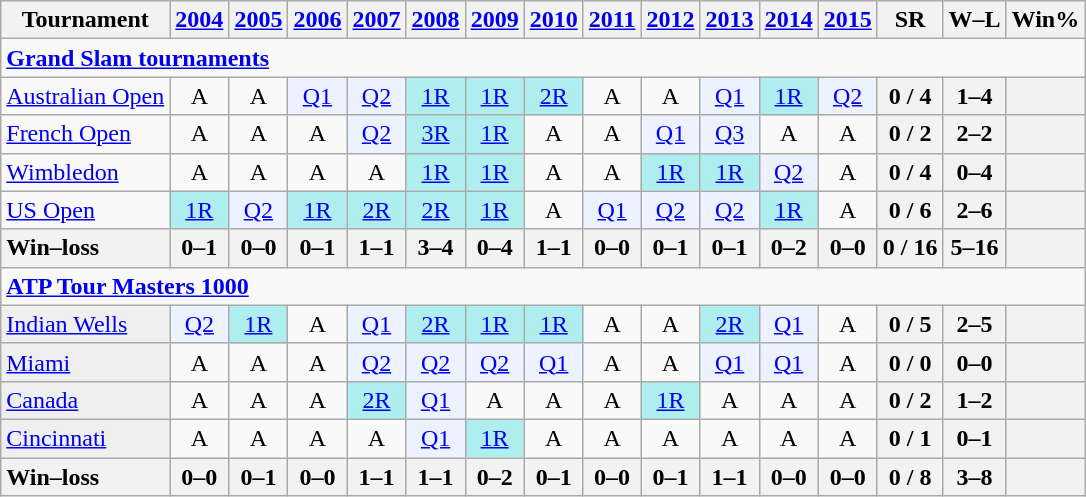<table class=wikitable style=text-align:center>
<tr>
<th>Tournament</th>
<th><a href='#'>2004</a></th>
<th><a href='#'>2005</a></th>
<th><a href='#'>2006</a></th>
<th><a href='#'>2007</a></th>
<th><a href='#'>2008</a></th>
<th><a href='#'>2009</a></th>
<th><a href='#'>2010</a></th>
<th><a href='#'>2011</a></th>
<th><a href='#'>2012</a></th>
<th><a href='#'>2013</a></th>
<th><a href='#'>2014</a></th>
<th><a href='#'>2015</a></th>
<th>SR</th>
<th>W–L</th>
<th>Win%</th>
</tr>
<tr>
<td colspan=25 style=text-align:left><a href='#'><strong>Grand Slam tournaments</strong></a></td>
</tr>
<tr>
<td align=left><a href='#'>Australian Open</a></td>
<td>A</td>
<td>A</td>
<td bgcolor=ecf2ff><a href='#'>Q1</a></td>
<td bgcolor=ecf2ff><a href='#'>Q2</a></td>
<td bgcolor=afeeee><a href='#'>1R</a></td>
<td bgcolor=afeeee><a href='#'>1R</a></td>
<td bgcolor=afeeee><a href='#'>2R</a></td>
<td>A</td>
<td>A</td>
<td bgcolor=ecf2ff><a href='#'>Q1</a></td>
<td bgcolor=afeeee><a href='#'>1R</a></td>
<td bgcolor=ecf2ff><a href='#'>Q2</a></td>
<th>0 / 4</th>
<th>1–4</th>
<th></th>
</tr>
<tr>
<td align=left><a href='#'>French Open</a></td>
<td>A</td>
<td>A</td>
<td>A</td>
<td bgcolor=ecf2ff><a href='#'>Q2</a></td>
<td bgcolor=afeeee><a href='#'>3R</a></td>
<td bgcolor=afeeee><a href='#'>1R</a></td>
<td>A</td>
<td>A</td>
<td bgcolor=ecf2ff><a href='#'>Q1</a></td>
<td bgcolor=ecf2ff><a href='#'>Q3</a></td>
<td>A</td>
<td>A</td>
<th>0 / 2</th>
<th>2–2</th>
<th></th>
</tr>
<tr>
<td align=left><a href='#'>Wimbledon</a></td>
<td>A</td>
<td>A</td>
<td>A</td>
<td>A</td>
<td bgcolor=afeeee><a href='#'>1R</a></td>
<td bgcolor=afeeee><a href='#'>1R</a></td>
<td>A</td>
<td>A</td>
<td bgcolor=afeeee><a href='#'>1R</a></td>
<td bgcolor=afeeee><a href='#'>1R</a></td>
<td bgcolor=ecf2ff><a href='#'>Q2</a></td>
<td>A</td>
<th>0 / 4</th>
<th>0–4</th>
<th></th>
</tr>
<tr>
<td align=left><a href='#'>US Open</a></td>
<td bgcolor=afeeee><a href='#'>1R</a></td>
<td bgcolor=ecf2ff><a href='#'>Q2</a></td>
<td bgcolor=afeeee><a href='#'>1R</a></td>
<td bgcolor=afeeee><a href='#'>2R</a></td>
<td bgcolor=afeeee><a href='#'>2R</a></td>
<td bgcolor=afeeee><a href='#'>1R</a></td>
<td>A</td>
<td bgcolor=ecf2ff><a href='#'>Q1</a></td>
<td bgcolor=ecf2ff><a href='#'>Q2</a></td>
<td bgcolor=ecf2ff><a href='#'>Q2</a></td>
<td bgcolor=afeeee><a href='#'>1R</a></td>
<td>A</td>
<th>0 / 6</th>
<th>2–6</th>
<th></th>
</tr>
<tr>
<th style=text-align:left><strong>Win–loss</strong></th>
<th>0–1</th>
<th>0–0</th>
<th>0–1</th>
<th>1–1</th>
<th>3–4</th>
<th>0–4</th>
<th>1–1</th>
<th>0–0</th>
<th>0–1</th>
<th>0–1</th>
<th>0–2</th>
<th>0–0</th>
<th>0 / 16</th>
<th>5–16</th>
<th></th>
</tr>
<tr>
<td colspan=25 style=text-align:left><strong><a href='#'>ATP Tour Masters 1000</a></strong></td>
</tr>
<tr>
<td bgcolor=efefef align=left><a href='#'>Indian Wells</a></td>
<td bgcolor=ecf2ff><a href='#'>Q2</a></td>
<td bgcolor=afeeee><a href='#'>1R</a></td>
<td>A</td>
<td bgcolor=ecf2ff><a href='#'>Q1</a></td>
<td bgcolor=afeeee><a href='#'>2R</a></td>
<td bgcolor=afeeee><a href='#'>1R</a></td>
<td bgcolor=afeeee><a href='#'>1R</a></td>
<td>A</td>
<td>A</td>
<td bgcolor=afeeee><a href='#'>2R</a></td>
<td bgcolor=ecf2ff><a href='#'>Q1</a></td>
<td>A</td>
<th>0 / 5</th>
<th>2–5</th>
<th></th>
</tr>
<tr>
<td bgcolor=efefef align=left><a href='#'>Miami</a></td>
<td>A</td>
<td>A</td>
<td>A</td>
<td bgcolor=ecf2ff><a href='#'>Q2</a></td>
<td bgcolor=ecf2ff><a href='#'>Q2</a></td>
<td bgcolor=ecf2ff><a href='#'>Q2</a></td>
<td bgcolor=ecf2ff><a href='#'>Q1</a></td>
<td>A</td>
<td>A</td>
<td bgcolor=ecf2ff><a href='#'>Q1</a></td>
<td bgcolor=ecf2ff><a href='#'>Q1</a></td>
<td>A</td>
<th>0 / 0</th>
<th>0–0</th>
<th></th>
</tr>
<tr>
<td bgcolor=efefef align=left><a href='#'>Canada</a></td>
<td>A</td>
<td>A</td>
<td>A</td>
<td bgcolor=afeeee><a href='#'>2R</a></td>
<td bgcolor=ecf2ff><a href='#'>Q1</a></td>
<td>A</td>
<td>A</td>
<td>A</td>
<td bgcolor=afeeee><a href='#'>1R</a></td>
<td>A</td>
<td>A</td>
<td>A</td>
<th>0 / 2</th>
<th>1–2</th>
<th></th>
</tr>
<tr>
<td bgcolor=efefef align=left><a href='#'>Cincinnati</a></td>
<td>A</td>
<td>A</td>
<td>A</td>
<td>A</td>
<td bgcolor=ecf2ff><a href='#'>Q1</a></td>
<td bgcolor=afeeee><a href='#'>1R</a></td>
<td>A</td>
<td>A</td>
<td>A</td>
<td>A</td>
<td>A</td>
<td>A</td>
<th>0 / 1</th>
<th>0–1</th>
<th></th>
</tr>
<tr>
<th style=text-align:left><strong>Win–loss</strong></th>
<th>0–0</th>
<th>0–1</th>
<th>0–0</th>
<th>1–1</th>
<th>1–1</th>
<th>0–2</th>
<th>0–1</th>
<th>0–0</th>
<th>0–1</th>
<th>1–1</th>
<th>0–0</th>
<th>0–0</th>
<th>0 / 8</th>
<th>3–8</th>
<th></th>
</tr>
</table>
